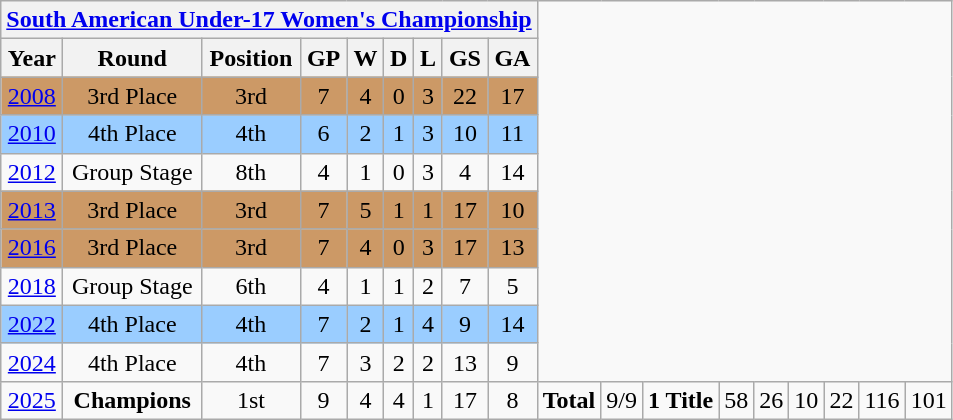<table class="wikitable" style="text-align: center;">
<tr>
<th colspan=9><a href='#'>South American Under-17 Women's Championship</a></th>
</tr>
<tr>
<th>Year</th>
<th>Round</th>
<th>Position</th>
<th>GP</th>
<th>W</th>
<th>D</th>
<th>L</th>
<th>GS</th>
<th>GA</th>
</tr>
<tr style="text-align:center; background:#c96;">
<td> <a href='#'>2008</a></td>
<td>3rd Place</td>
<td>3rd</td>
<td>7</td>
<td>4</td>
<td>0</td>
<td>3</td>
<td>22</td>
<td>17</td>
</tr>
<tr style="text-align:center; background:#9acdff;">
<td> <a href='#'>2010</a></td>
<td>4th Place</td>
<td>4th</td>
<td>6</td>
<td>2</td>
<td>1</td>
<td>3</td>
<td>10</td>
<td>11</td>
</tr>
<tr>
<td> <a href='#'>2012</a></td>
<td>Group Stage</td>
<td>8th</td>
<td>4</td>
<td>1</td>
<td>0</td>
<td>3</td>
<td>4</td>
<td>14</td>
</tr>
<tr style="text-align:center; background:#c96;">
<td> <a href='#'>2013</a></td>
<td>3rd Place</td>
<td>3rd</td>
<td>7</td>
<td>5</td>
<td>1</td>
<td>1</td>
<td>17</td>
<td>10</td>
</tr>
<tr style="text-align:center; background:#c96;">
<td> <a href='#'>2016</a></td>
<td>3rd Place</td>
<td>3rd</td>
<td>7</td>
<td>4</td>
<td>0</td>
<td>3</td>
<td>17</td>
<td>13</td>
</tr>
<tr>
<td> <a href='#'>2018</a></td>
<td>Group Stage</td>
<td>6th</td>
<td>4</td>
<td>1</td>
<td>1</td>
<td>2</td>
<td>7</td>
<td>5</td>
</tr>
<tr style="text-align:center; background:#9acdff;">
<td> <a href='#'>2022</a></td>
<td>4th Place</td>
<td>4th</td>
<td>7</td>
<td>2</td>
<td>1</td>
<td>4</td>
<td>9</td>
<td>14</td>
</tr>
<tr>
<td> <a href='#'>2024</a></td>
<td>4th Place</td>
<td>4th</td>
<td>7</td>
<td>3</td>
<td>2</td>
<td>2</td>
<td>13</td>
<td>9</td>
</tr>
<tr>
<td> <a href='#'>2025</a></td>
<td><strong>Champions</strong></td>
<td>1st</td>
<td>9</td>
<td>4</td>
<td>4</td>
<td>1</td>
<td>17</td>
<td>8</td>
<td><strong>Total</strong></td>
<td>9/9</td>
<td><strong>1 Title</strong></td>
<td>58</td>
<td>26</td>
<td>10</td>
<td>22</td>
<td>116</td>
<td>101</td>
</tr>
</table>
